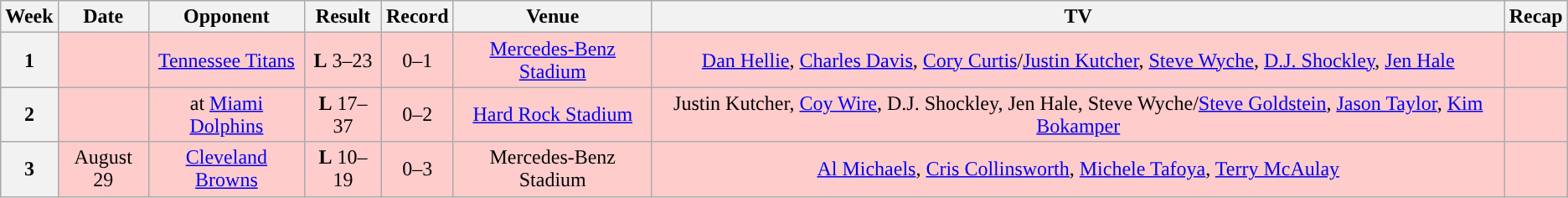<table class="wikitable" style="text-align:center">
<tr>
<th>Week</th>
<th>Date</th>
<th>Opponent</th>
<th>Result</th>
<th>Record</th>
<th>Venue</th>
<th>TV</th>
<th>Recap</th>
</tr>
<tr style="background:#fcc">
<th>1</th>
<td></td>
<td><a href='#'>Tennessee Titans</a></td>
<td><strong>L</strong> 3–23</td>
<td>0–1</td>
<td><a href='#'>Mercedes-Benz Stadium</a></td>
<td><a href='#'>Dan Hellie</a>, <a href='#'>Charles Davis</a>, <a href='#'>Cory Curtis</a>/<a href='#'>Justin Kutcher</a>, <a href='#'>Steve Wyche</a>, <a href='#'>D.J. Shockley</a>, <a href='#'>Jen Hale</a></td>
<td></td>
</tr>
<tr style="background:#fcc">
<th>2</th>
<td></td>
<td>at <a href='#'>Miami Dolphins</a></td>
<td><strong>L</strong> 17–37</td>
<td>0–2</td>
<td><a href='#'>Hard Rock Stadium</a></td>
<td>Justin Kutcher, <a href='#'>Coy Wire</a>, D.J. Shockley, Jen Hale, Steve Wyche/<a href='#'>Steve Goldstein</a>, <a href='#'>Jason Taylor</a>, <a href='#'>Kim Bokamper</a></td>
<td></td>
</tr>
<tr style="background:#fcc">
<th>3</th>
<td>August 29</td>
<td><a href='#'>Cleveland Browns</a></td>
<td><strong>L</strong> 10–19</td>
<td>0–3</td>
<td>Mercedes-Benz Stadium</td>
<td><a href='#'>Al Michaels</a>, <a href='#'>Cris Collinsworth</a>, <a href='#'>Michele Tafoya</a>, <a href='#'>Terry McAulay</a></td>
<td></td>
</tr>
</table>
